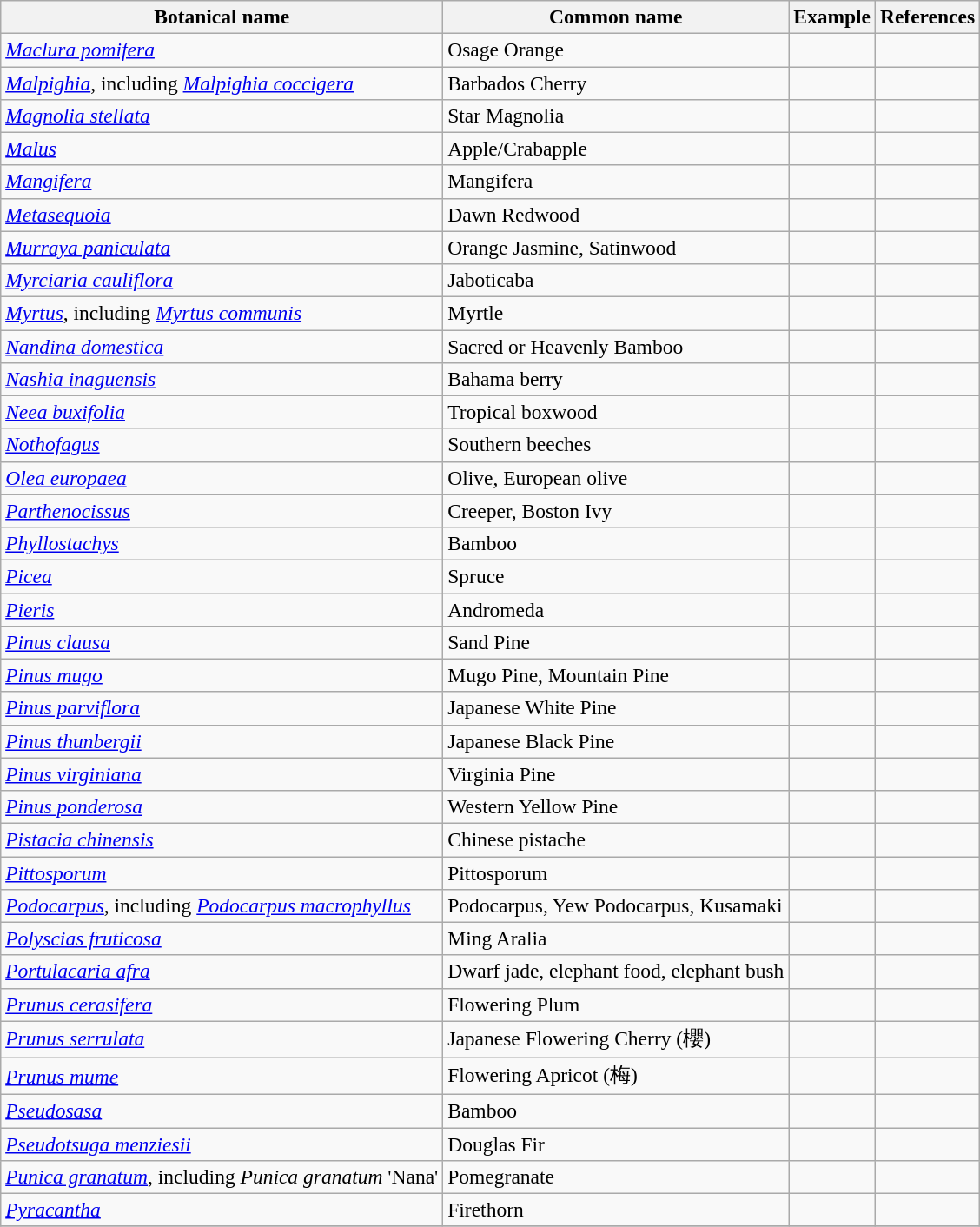<table class="wikitable" style="font-size:98%;">
<tr>
<th>Botanical name</th>
<th>Common name</th>
<th>Example</th>
<th>References</th>
</tr>
<tr>
<td><em><a href='#'>Maclura pomifera</a></em></td>
<td>Osage Orange</td>
<td></td>
<td></td>
</tr>
<tr>
<td><em><a href='#'>Malpighia</a></em>, including <em><a href='#'>Malpighia coccigera</a></em></td>
<td>Barbados Cherry</td>
<td></td>
<td></td>
</tr>
<tr>
<td><em><a href='#'>Magnolia stellata</a></em></td>
<td>Star Magnolia</td>
<td></td>
<td></td>
</tr>
<tr>
<td><em><a href='#'>Malus</a></em></td>
<td>Apple/Crabapple</td>
<td></td>
<td></td>
</tr>
<tr>
<td><em><a href='#'>Mangifera</a></em></td>
<td>Mangifera</td>
<td></td>
<td></td>
</tr>
<tr>
<td><em><a href='#'>Metasequoia</a></em></td>
<td>Dawn Redwood</td>
<td></td>
<td></td>
</tr>
<tr>
<td><em><a href='#'>Murraya paniculata</a></em></td>
<td>Orange Jasmine, Satinwood</td>
<td></td>
<td></td>
</tr>
<tr>
<td><em><a href='#'>Myrciaria cauliflora</a></em></td>
<td>Jaboticaba</td>
<td></td>
<td></td>
</tr>
<tr>
<td><em><a href='#'>Myrtus</a></em>, including <em><a href='#'>Myrtus communis</a></em></td>
<td>Myrtle</td>
<td></td>
<td></td>
</tr>
<tr>
<td><em><a href='#'>Nandina domestica</a></em></td>
<td>Sacred or Heavenly Bamboo</td>
<td></td>
<td></td>
</tr>
<tr>
<td><em><a href='#'>Nashia inaguensis</a></em></td>
<td>Bahama berry</td>
<td></td>
<td></td>
</tr>
<tr>
<td><em><a href='#'>Neea buxifolia</a></em></td>
<td>Tropical boxwood</td>
<td></td>
<td></td>
</tr>
<tr>
<td><em><a href='#'>Nothofagus</a></em></td>
<td>Southern beeches</td>
<td></td>
<td></td>
</tr>
<tr>
<td><em><a href='#'>Olea europaea</a></em></td>
<td>Olive, European olive</td>
<td></td>
<td></td>
</tr>
<tr>
<td><em><a href='#'>Parthenocissus</a></em></td>
<td>Creeper, Boston Ivy</td>
<td></td>
<td></td>
</tr>
<tr>
<td><em><a href='#'>Phyllostachys</a></em></td>
<td>Bamboo</td>
<td></td>
<td></td>
</tr>
<tr>
<td><em><a href='#'>Picea</a></em></td>
<td>Spruce</td>
<td></td>
<td></td>
</tr>
<tr>
<td><em><a href='#'>Pieris</a></em></td>
<td>Andromeda</td>
<td></td>
<td></td>
</tr>
<tr>
<td><em><a href='#'>Pinus clausa</a></em></td>
<td>Sand Pine</td>
<td></td>
<td></td>
</tr>
<tr>
<td><em><a href='#'>Pinus mugo</a></em></td>
<td>Mugo Pine, Mountain Pine</td>
<td></td>
<td></td>
</tr>
<tr>
<td><em><a href='#'>Pinus parviflora</a></em></td>
<td>Japanese White Pine</td>
<td></td>
<td></td>
</tr>
<tr>
<td><em><a href='#'>Pinus thunbergii</a></em></td>
<td>Japanese Black Pine</td>
<td></td>
<td></td>
</tr>
<tr>
<td><em><a href='#'>Pinus virginiana</a></em></td>
<td>Virginia Pine</td>
<td></td>
<td></td>
</tr>
<tr>
<td><em><a href='#'>Pinus ponderosa</a></em></td>
<td>Western Yellow Pine</td>
<td></td>
<td></td>
</tr>
<tr>
<td><em><a href='#'>Pistacia chinensis</a></em></td>
<td>Chinese pistache</td>
<td></td>
<td></td>
</tr>
<tr>
<td><em><a href='#'>Pittosporum</a></em></td>
<td>Pittosporum</td>
<td></td>
<td></td>
</tr>
<tr>
<td><em><a href='#'>Podocarpus</a></em>, including <em><a href='#'>Podocarpus macrophyllus</a></em></td>
<td>Podocarpus, Yew Podocarpus, Kusamaki</td>
<td></td>
<td></td>
</tr>
<tr>
<td><em><a href='#'>Polyscias fruticosa</a></em></td>
<td>Ming Aralia</td>
<td></td>
<td></td>
</tr>
<tr>
<td><em><a href='#'>Portulacaria afra</a></em></td>
<td>Dwarf jade, elephant food, elephant bush</td>
<td></td>
<td></td>
</tr>
<tr>
<td><em><a href='#'>Prunus cerasifera</a></em></td>
<td>Flowering Plum</td>
<td></td>
<td></td>
</tr>
<tr>
<td><em><a href='#'>Prunus serrulata</a></em></td>
<td>Japanese Flowering Cherry (櫻)</td>
<td></td>
<td></td>
</tr>
<tr>
<td><em><a href='#'>Prunus mume</a></em></td>
<td>Flowering Apricot (梅)</td>
<td></td>
<td></td>
</tr>
<tr>
<td><em><a href='#'>Pseudosasa</a></em></td>
<td>Bamboo</td>
<td></td>
<td></td>
</tr>
<tr>
<td><em><a href='#'>Pseudotsuga menziesii</a></em></td>
<td>Douglas Fir</td>
<td></td>
<td></td>
</tr>
<tr>
<td><em><a href='#'>Punica granatum</a></em>, including <em>Punica granatum</em> 'Nana'</td>
<td>Pomegranate</td>
<td> </td>
<td></td>
</tr>
<tr>
<td><em><a href='#'>Pyracantha</a></em></td>
<td>Firethorn</td>
<td></td>
<td></td>
</tr>
<tr>
</tr>
</table>
